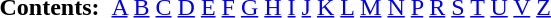<table id="toc" class="toc" summary="Contents">
<tr>
<th>Contents:</th>
<td></td>
<td><a href='#'>A</a> <a href='#'>B</a> <a href='#'>C</a> <a href='#'>D</a> <a href='#'>E</a> <a href='#'>F</a> <a href='#'>G</a> <a href='#'>H</a> <a href='#'>I</a> <a href='#'>J</a> <a href='#'>K</a> <a href='#'>L</a> <a href='#'>M</a> <a href='#'>N</a> <a href='#'>P</a> <a href='#'>R</a> <a href='#'>S</a> <a href='#'>T</a> <a href='#'>U</a> <a href='#'>V</a> <a href='#'>Z</a></td>
</tr>
</table>
